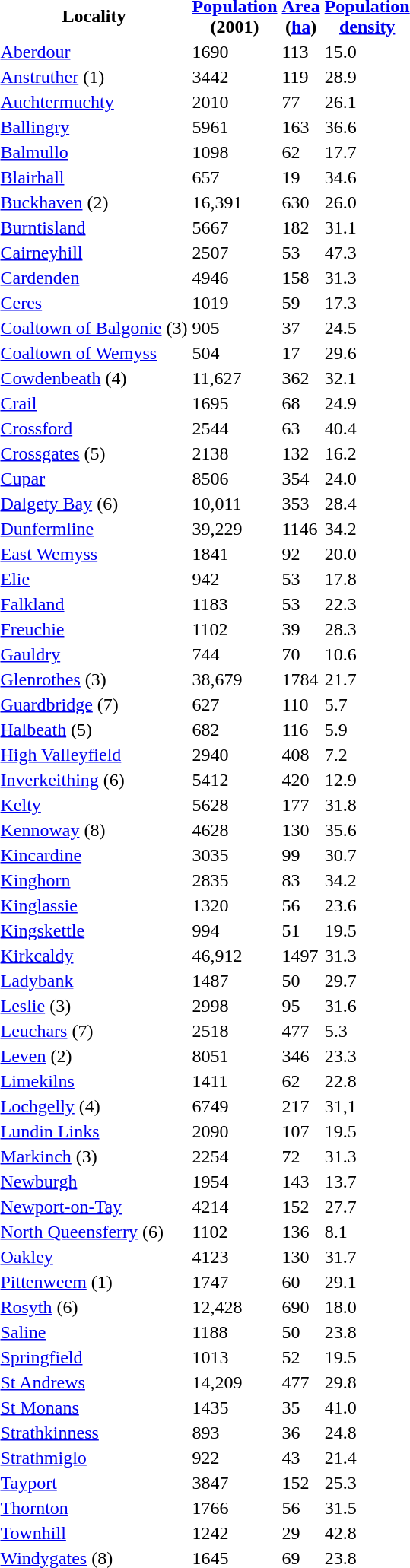<table>
<tr>
<th>Locality</th>
<th><a href='#'>Population</a><br>(2001)</th>
<th><a href='#'>Area</a><br>(<a href='#'>ha</a>)</th>
<th><a href='#'>Population<br>density</a></th>
</tr>
<tr>
<td><a href='#'>Aberdour</a></td>
<td>1690</td>
<td>113</td>
<td>15.0</td>
</tr>
<tr>
<td><a href='#'>Anstruther</a> (1)</td>
<td>3442</td>
<td>119</td>
<td>28.9</td>
</tr>
<tr>
<td><a href='#'>Auchtermuchty</a></td>
<td>2010</td>
<td>77</td>
<td>26.1</td>
</tr>
<tr>
<td><a href='#'>Ballingry</a></td>
<td>5961</td>
<td>163</td>
<td>36.6</td>
</tr>
<tr>
<td><a href='#'>Balmullo</a></td>
<td>1098</td>
<td>62</td>
<td>17.7</td>
</tr>
<tr>
<td><a href='#'>Blairhall</a></td>
<td>657</td>
<td>19</td>
<td>34.6</td>
</tr>
<tr>
<td><a href='#'>Buckhaven</a> (2)</td>
<td>16,391</td>
<td>630</td>
<td>26.0</td>
</tr>
<tr>
<td><a href='#'>Burntisland</a></td>
<td>5667</td>
<td>182</td>
<td>31.1</td>
</tr>
<tr>
<td><a href='#'>Cairneyhill</a></td>
<td>2507</td>
<td>53</td>
<td>47.3</td>
</tr>
<tr>
<td><a href='#'>Cardenden</a></td>
<td>4946</td>
<td>158</td>
<td>31.3</td>
</tr>
<tr>
<td><a href='#'>Ceres</a></td>
<td>1019</td>
<td>59</td>
<td>17.3</td>
</tr>
<tr>
<td><a href='#'>Coaltown of Balgonie</a> (3)</td>
<td>905</td>
<td>37</td>
<td>24.5</td>
</tr>
<tr>
<td><a href='#'>Coaltown of Wemyss</a></td>
<td>504</td>
<td>17</td>
<td>29.6</td>
</tr>
<tr>
<td><a href='#'>Cowdenbeath</a> (4)</td>
<td>11,627</td>
<td>362</td>
<td>32.1</td>
</tr>
<tr>
<td><a href='#'>Crail</a></td>
<td>1695</td>
<td>68</td>
<td>24.9</td>
</tr>
<tr>
<td><a href='#'>Crossford</a></td>
<td>2544</td>
<td>63</td>
<td>40.4</td>
</tr>
<tr>
<td><a href='#'>Crossgates</a> (5)</td>
<td>2138</td>
<td>132</td>
<td>16.2</td>
</tr>
<tr>
<td><a href='#'>Cupar</a></td>
<td>8506</td>
<td>354</td>
<td>24.0</td>
</tr>
<tr>
<td><a href='#'>Dalgety Bay</a> (6)</td>
<td>10,011</td>
<td>353</td>
<td>28.4</td>
</tr>
<tr>
<td><a href='#'>Dunfermline</a></td>
<td>39,229</td>
<td>1146</td>
<td>34.2</td>
</tr>
<tr>
<td><a href='#'>East Wemyss</a></td>
<td>1841</td>
<td>92</td>
<td>20.0</td>
</tr>
<tr>
<td><a href='#'>Elie</a></td>
<td>942</td>
<td>53</td>
<td>17.8</td>
</tr>
<tr>
<td><a href='#'>Falkland</a></td>
<td>1183</td>
<td>53</td>
<td>22.3</td>
</tr>
<tr>
<td><a href='#'>Freuchie</a></td>
<td>1102</td>
<td>39</td>
<td>28.3</td>
</tr>
<tr>
<td><a href='#'>Gauldry</a></td>
<td>744</td>
<td>70</td>
<td>10.6</td>
</tr>
<tr>
<td><a href='#'>Glenrothes</a> (3)</td>
<td>38,679</td>
<td>1784</td>
<td>21.7</td>
</tr>
<tr>
<td><a href='#'>Guardbridge</a> (7)</td>
<td>627</td>
<td>110</td>
<td>5.7</td>
</tr>
<tr>
<td><a href='#'>Halbeath</a> (5)</td>
<td>682</td>
<td>116</td>
<td>5.9</td>
</tr>
<tr>
<td><a href='#'>High Valleyfield</a></td>
<td>2940</td>
<td>408</td>
<td>7.2</td>
</tr>
<tr>
<td><a href='#'>Inverkeithing</a> (6)</td>
<td>5412</td>
<td>420</td>
<td>12.9</td>
</tr>
<tr>
<td><a href='#'>Kelty</a></td>
<td>5628</td>
<td>177</td>
<td>31.8</td>
</tr>
<tr>
<td><a href='#'>Kennoway</a> (8)</td>
<td>4628</td>
<td>130</td>
<td>35.6</td>
</tr>
<tr>
<td><a href='#'>Kincardine</a></td>
<td>3035</td>
<td>99</td>
<td>30.7</td>
</tr>
<tr>
<td><a href='#'>Kinghorn</a></td>
<td>2835</td>
<td>83</td>
<td>34.2</td>
</tr>
<tr>
<td><a href='#'>Kinglassie</a></td>
<td>1320</td>
<td>56</td>
<td>23.6</td>
</tr>
<tr>
<td><a href='#'>Kingskettle</a></td>
<td>994</td>
<td>51</td>
<td>19.5</td>
</tr>
<tr>
<td><a href='#'>Kirkcaldy</a></td>
<td>46,912</td>
<td>1497</td>
<td>31.3</td>
</tr>
<tr>
<td><a href='#'>Ladybank</a></td>
<td>1487</td>
<td>50</td>
<td>29.7</td>
</tr>
<tr>
<td><a href='#'>Leslie</a> (3)</td>
<td>2998</td>
<td>95</td>
<td>31.6</td>
</tr>
<tr>
<td><a href='#'>Leuchars</a> (7)</td>
<td>2518</td>
<td>477</td>
<td>5.3</td>
</tr>
<tr>
<td><a href='#'>Leven</a> (2)</td>
<td>8051</td>
<td>346</td>
<td>23.3</td>
</tr>
<tr>
<td><a href='#'>Limekilns</a></td>
<td>1411</td>
<td>62</td>
<td>22.8</td>
</tr>
<tr>
<td><a href='#'>Lochgelly</a> (4)</td>
<td>6749</td>
<td>217</td>
<td>31,1</td>
</tr>
<tr>
<td><a href='#'>Lundin Links</a></td>
<td>2090</td>
<td>107</td>
<td>19.5</td>
</tr>
<tr>
<td><a href='#'>Markinch</a> (3)</td>
<td>2254</td>
<td>72</td>
<td>31.3</td>
</tr>
<tr>
<td><a href='#'>Newburgh</a></td>
<td>1954</td>
<td>143</td>
<td>13.7</td>
</tr>
<tr>
<td><a href='#'>Newport-on-Tay</a></td>
<td>4214</td>
<td>152</td>
<td>27.7</td>
</tr>
<tr>
<td><a href='#'>North Queensferry</a> (6)</td>
<td>1102</td>
<td>136</td>
<td>8.1</td>
</tr>
<tr>
<td><a href='#'>Oakley</a></td>
<td>4123</td>
<td>130</td>
<td>31.7</td>
</tr>
<tr>
<td><a href='#'>Pittenweem</a> (1)</td>
<td>1747</td>
<td>60</td>
<td>29.1</td>
</tr>
<tr>
<td><a href='#'>Rosyth</a> (6)</td>
<td>12,428</td>
<td>690</td>
<td>18.0</td>
</tr>
<tr>
<td><a href='#'>Saline</a></td>
<td>1188</td>
<td>50</td>
<td>23.8</td>
</tr>
<tr>
<td><a href='#'>Springfield</a></td>
<td>1013</td>
<td>52</td>
<td>19.5</td>
</tr>
<tr>
<td><a href='#'>St Andrews</a></td>
<td>14,209</td>
<td>477</td>
<td>29.8</td>
</tr>
<tr>
<td><a href='#'>St Monans</a></td>
<td>1435</td>
<td>35</td>
<td>41.0</td>
</tr>
<tr>
<td><a href='#'>Strathkinness</a></td>
<td>893</td>
<td>36</td>
<td>24.8</td>
</tr>
<tr>
<td><a href='#'>Strathmiglo</a></td>
<td>922</td>
<td>43</td>
<td>21.4</td>
</tr>
<tr>
<td><a href='#'>Tayport</a></td>
<td>3847</td>
<td>152</td>
<td>25.3</td>
</tr>
<tr>
<td><a href='#'>Thornton</a></td>
<td>1766</td>
<td>56</td>
<td>31.5</td>
</tr>
<tr>
<td><a href='#'>Townhill</a></td>
<td>1242</td>
<td>29</td>
<td>42.8</td>
</tr>
<tr>
<td><a href='#'>Windygates</a> (8)</td>
<td>1645</td>
<td>69</td>
<td>23.8</td>
</tr>
<tr>
</tr>
</table>
